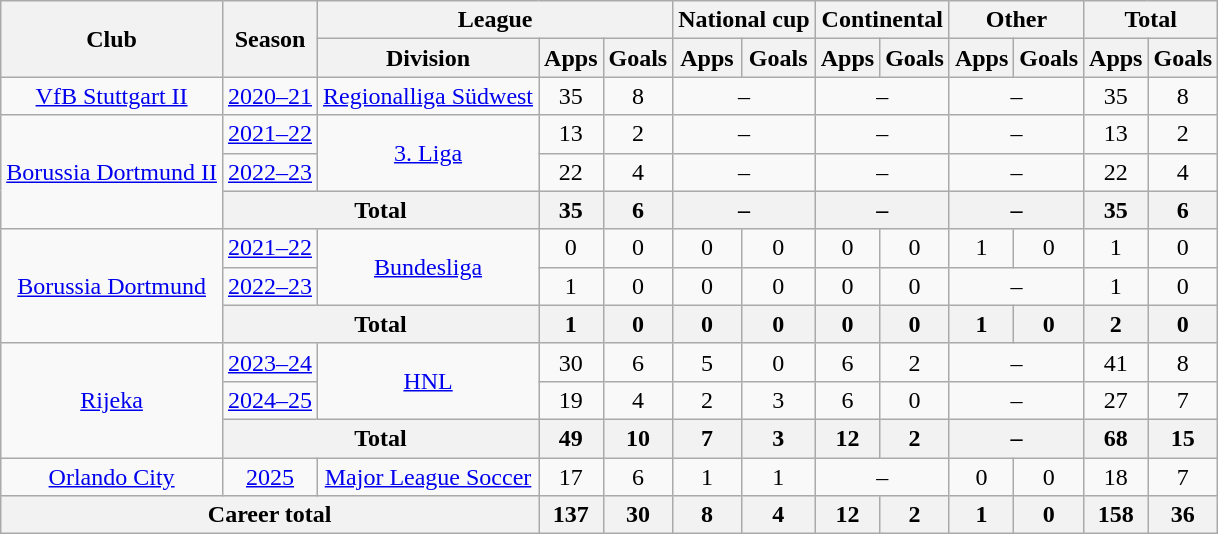<table class="wikitable" style="text-align:center">
<tr>
<th rowspan="2">Club</th>
<th rowspan="2">Season</th>
<th colspan="3">League</th>
<th colspan="2">National cup</th>
<th colspan="2">Continental</th>
<th colspan="2">Other</th>
<th colspan="2">Total</th>
</tr>
<tr>
<th>Division</th>
<th>Apps</th>
<th>Goals</th>
<th>Apps</th>
<th>Goals</th>
<th>Apps</th>
<th>Goals</th>
<th>Apps</th>
<th>Goals</th>
<th>Apps</th>
<th>Goals</th>
</tr>
<tr>
<td><a href='#'>VfB Stuttgart II</a></td>
<td><a href='#'>2020–21</a></td>
<td><a href='#'>Regionalliga Südwest</a></td>
<td>35</td>
<td>8</td>
<td colspan="2">–</td>
<td colspan="2">–</td>
<td colspan="2">–</td>
<td>35</td>
<td>8</td>
</tr>
<tr>
<td rowspan="3"><a href='#'>Borussia Dortmund II</a></td>
<td><a href='#'>2021–22</a></td>
<td rowspan="2"><a href='#'>3. Liga</a></td>
<td>13</td>
<td>2</td>
<td colspan="2">–</td>
<td colspan="2">–</td>
<td colspan="2">–</td>
<td>13</td>
<td>2</td>
</tr>
<tr>
<td><a href='#'>2022–23</a></td>
<td>22</td>
<td>4</td>
<td colspan="2">–</td>
<td colspan="2">–</td>
<td colspan="2">–</td>
<td>22</td>
<td>4</td>
</tr>
<tr>
<th colspan="2">Total</th>
<th>35</th>
<th>6</th>
<th colspan="2">–</th>
<th colspan="2">–</th>
<th colspan="2">–</th>
<th>35</th>
<th>6</th>
</tr>
<tr>
<td rowspan="3"><a href='#'>Borussia Dortmund</a></td>
<td><a href='#'>2021–22</a></td>
<td rowspan="2"><a href='#'>Bundesliga</a></td>
<td>0</td>
<td>0</td>
<td>0</td>
<td>0</td>
<td>0</td>
<td>0</td>
<td>1</td>
<td>0</td>
<td>1</td>
<td>0</td>
</tr>
<tr>
<td><a href='#'>2022–23</a></td>
<td>1</td>
<td>0</td>
<td>0</td>
<td>0</td>
<td>0</td>
<td>0</td>
<td colspan="2">–</td>
<td>1</td>
<td>0</td>
</tr>
<tr>
<th colspan="2">Total</th>
<th>1</th>
<th>0</th>
<th>0</th>
<th>0</th>
<th>0</th>
<th>0</th>
<th>1</th>
<th>0</th>
<th>2</th>
<th>0</th>
</tr>
<tr>
<td rowspan="3"><a href='#'>Rijeka</a></td>
<td><a href='#'>2023–24</a></td>
<td rowspan="2"><a href='#'>HNL</a></td>
<td>30</td>
<td>6</td>
<td>5</td>
<td>0</td>
<td>6</td>
<td>2</td>
<td colspan="2">–</td>
<td>41</td>
<td>8</td>
</tr>
<tr>
<td><a href='#'>2024–25</a></td>
<td>19</td>
<td>4</td>
<td>2</td>
<td>3</td>
<td>6</td>
<td>0</td>
<td colspan="2">–</td>
<td>27</td>
<td>7</td>
</tr>
<tr>
<th colspan="2">Total</th>
<th>49</th>
<th>10</th>
<th>7</th>
<th>3</th>
<th>12</th>
<th>2</th>
<th colspan="2">–</th>
<th>68</th>
<th>15</th>
</tr>
<tr>
<td><a href='#'>Orlando City</a></td>
<td><a href='#'>2025</a></td>
<td><a href='#'>Major League Soccer</a></td>
<td>17</td>
<td>6</td>
<td>1</td>
<td>1</td>
<td colspan="2">–</td>
<td>0</td>
<td>0</td>
<td>18</td>
<td>7</td>
</tr>
<tr>
<th colspan="3">Career total</th>
<th>137</th>
<th>30</th>
<th>8</th>
<th>4</th>
<th>12</th>
<th>2</th>
<th>1</th>
<th>0</th>
<th>158</th>
<th>36</th>
</tr>
</table>
